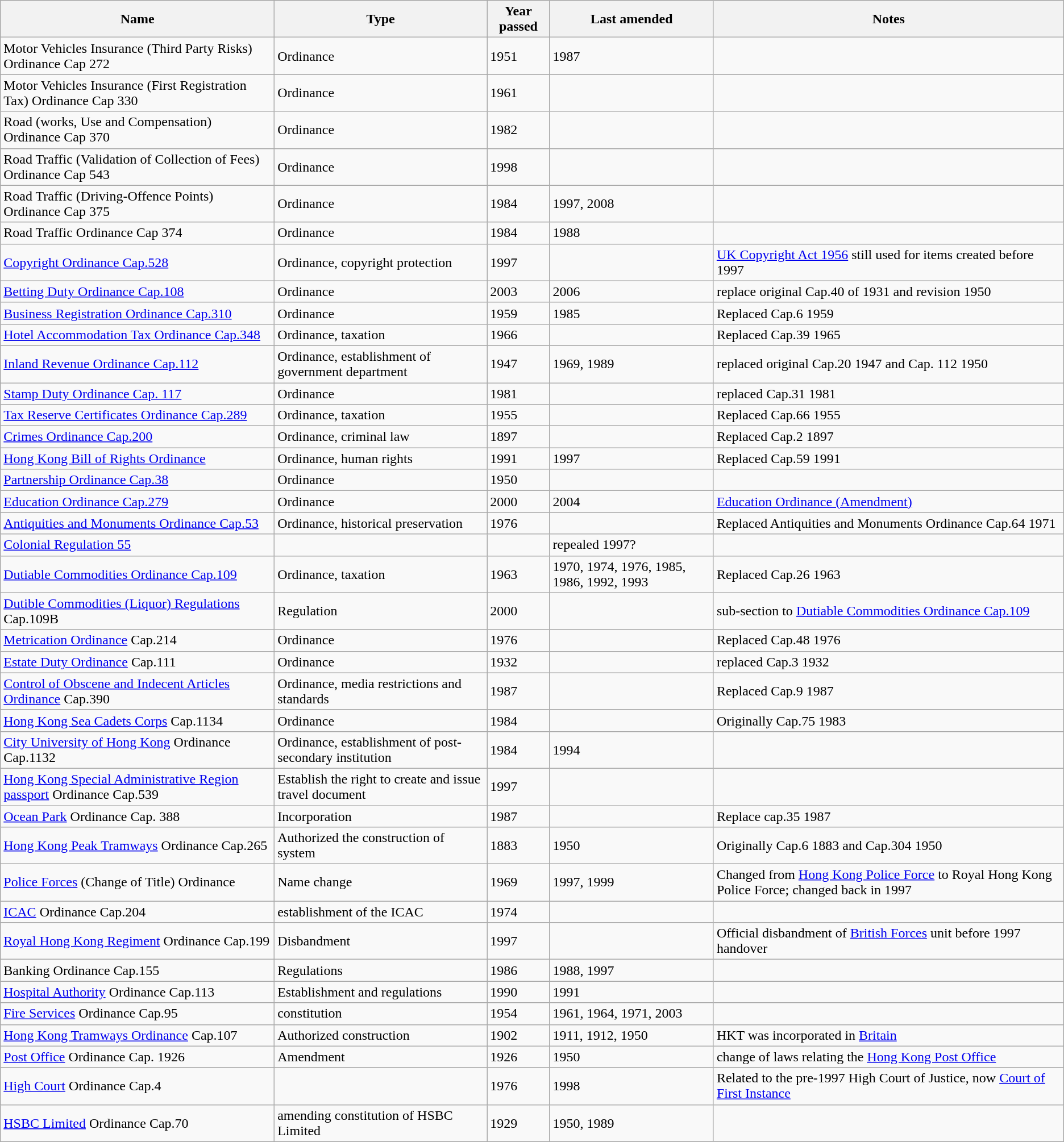<table class="wikitable sortable" style="width:auto;">
<tr>
<th width="*"><strong>Name</strong></th>
<th width="*"><strong>Type</strong></th>
<th width="*"><strong>Year passed</strong></th>
<th width="*"><strong>Last amended</strong></th>
<th width="*"><strong>Notes</strong></th>
</tr>
<tr>
<td>Motor Vehicles Insurance (Third Party Risks) Ordinance Cap 272</td>
<td>Ordinance</td>
<td>1951</td>
<td>1987</td>
<td></td>
</tr>
<tr>
<td>Motor Vehicles Insurance (First Registration Tax) Ordinance Cap 330</td>
<td>Ordinance</td>
<td>1961</td>
<td></td>
<td></td>
</tr>
<tr>
<td>Road (works, Use and Compensation) Ordinance Cap 370</td>
<td>Ordinance</td>
<td>1982</td>
<td></td>
<td></td>
</tr>
<tr>
<td>Road Traffic (Validation of Collection of Fees) Ordinance  Cap 543</td>
<td>Ordinance</td>
<td>1998</td>
<td></td>
<td></td>
</tr>
<tr>
<td>Road Traffic (Driving-Offence Points) Ordinance Cap 375</td>
<td>Ordinance</td>
<td>1984</td>
<td>1997, 2008</td>
<td></td>
</tr>
<tr>
<td>Road Traffic Ordinance Cap 374</td>
<td>Ordinance</td>
<td>1984</td>
<td>1988</td>
<td></td>
</tr>
<tr>
<td><a href='#'>Copyright Ordinance Cap.528</a></td>
<td>Ordinance, copyright protection</td>
<td>1997</td>
<td></td>
<td><a href='#'>UK Copyright Act 1956</a> still used for items created before 1997</td>
</tr>
<tr>
<td><a href='#'>Betting Duty Ordinance Cap.108</a></td>
<td>Ordinance</td>
<td>2003</td>
<td>2006</td>
<td>replace original Cap.40 of 1931 and revision 1950</td>
</tr>
<tr>
<td><a href='#'>Business Registration Ordinance Cap.310</a></td>
<td>Ordinance</td>
<td>1959</td>
<td>1985</td>
<td>Replaced Cap.6 1959</td>
</tr>
<tr>
<td><a href='#'>Hotel Accommodation Tax Ordinance Cap.348</a></td>
<td>Ordinance, taxation</td>
<td>1966</td>
<td></td>
<td>Replaced Cap.39 1965</td>
</tr>
<tr>
<td><a href='#'>Inland Revenue Ordinance Cap.112</a></td>
<td>Ordinance, establishment of government department</td>
<td>1947</td>
<td>1969, 1989</td>
<td>replaced original Cap.20 1947 and Cap. 112 1950</td>
</tr>
<tr>
<td><a href='#'>Stamp Duty Ordinance Cap. 117</a></td>
<td>Ordinance</td>
<td>1981</td>
<td></td>
<td>replaced Cap.31 1981</td>
</tr>
<tr>
<td><a href='#'>Tax Reserve Certificates Ordinance Cap.289</a></td>
<td>Ordinance, taxation</td>
<td>1955</td>
<td></td>
<td>Replaced Cap.66 1955</td>
</tr>
<tr>
<td><a href='#'>Crimes Ordinance Cap.200</a></td>
<td>Ordinance, criminal law</td>
<td>1897</td>
<td></td>
<td>Replaced Cap.2 1897</td>
</tr>
<tr>
<td><a href='#'>Hong Kong Bill of Rights Ordinance</a></td>
<td>Ordinance, human rights</td>
<td>1991</td>
<td>1997</td>
<td>Replaced Cap.59 1991</td>
</tr>
<tr>
<td><a href='#'>Partnership Ordinance Cap.38</a></td>
<td>Ordinance</td>
<td>1950</td>
<td></td>
<td></td>
</tr>
<tr>
<td><a href='#'>Education Ordinance Cap.279</a></td>
<td>Ordinance</td>
<td>2000</td>
<td>2004</td>
<td><a href='#'>Education Ordinance (Amendment)</a></td>
</tr>
<tr>
<td><a href='#'>Antiquities and Monuments Ordinance Cap.53</a></td>
<td>Ordinance, historical preservation</td>
<td>1976</td>
<td></td>
<td>Replaced Antiquities and Monuments Ordinance Cap.64 1971</td>
</tr>
<tr>
<td><a href='#'>Colonial Regulation 55</a></td>
<td></td>
<td></td>
<td>repealed 1997?</td>
<td></td>
</tr>
<tr>
<td><a href='#'>Dutiable Commodities Ordinance Cap.109</a></td>
<td>Ordinance, taxation</td>
<td>1963</td>
<td>1970, 1974, 1976, 1985, 1986, 1992, 1993</td>
<td>Replaced Cap.26 1963</td>
</tr>
<tr>
<td><a href='#'>Dutible Commodities (Liquor) Regulations</a> Cap.109B</td>
<td>Regulation</td>
<td>2000</td>
<td></td>
<td>sub-section to <a href='#'>Dutiable Commodities Ordinance Cap.109</a></td>
</tr>
<tr>
<td><a href='#'>Metrication Ordinance</a> Cap.214</td>
<td>Ordinance</td>
<td>1976</td>
<td></td>
<td>Replaced Cap.48 1976</td>
</tr>
<tr>
<td><a href='#'>Estate Duty Ordinance</a> Cap.111</td>
<td>Ordinance</td>
<td>1932</td>
<td></td>
<td>replaced Cap.3 1932</td>
</tr>
<tr>
<td><a href='#'>Control of Obscene and Indecent Articles Ordinance</a> Cap.390</td>
<td>Ordinance, media restrictions and standards</td>
<td>1987</td>
<td></td>
<td>Replaced Cap.9 1987</td>
</tr>
<tr>
<td><a href='#'>Hong Kong Sea Cadets Corps</a> Cap.1134</td>
<td>Ordinance</td>
<td>1984</td>
<td></td>
<td>Originally Cap.75 1983</td>
</tr>
<tr>
<td><a href='#'>City University of Hong Kong</a> Ordinance Cap.1132</td>
<td>Ordinance, establishment of post-secondary institution</td>
<td>1984</td>
<td>1994</td>
<td></td>
</tr>
<tr>
<td><a href='#'>Hong Kong Special Administrative Region passport</a> Ordinance Cap.539</td>
<td>Establish the right to create and issue travel document</td>
<td>1997</td>
<td></td>
<td></td>
</tr>
<tr>
<td><a href='#'>Ocean Park</a> Ordinance Cap. 388</td>
<td>Incorporation</td>
<td>1987</td>
<td></td>
<td>Replace cap.35 1987</td>
</tr>
<tr>
<td><a href='#'>Hong Kong Peak Tramways</a> Ordinance Cap.265</td>
<td>Authorized the construction of system</td>
<td>1883</td>
<td>1950</td>
<td>Originally Cap.6 1883 and Cap.304 1950</td>
</tr>
<tr>
<td><a href='#'>Police Forces</a> (Change of Title) Ordinance</td>
<td>Name change</td>
<td>1969</td>
<td>1997, 1999</td>
<td>Changed from <a href='#'>Hong Kong Police Force</a> to Royal Hong Kong Police Force; changed back in 1997</td>
</tr>
<tr>
<td><a href='#'>ICAC</a> Ordinance Cap.204</td>
<td>establishment of the ICAC</td>
<td>1974</td>
<td></td>
<td></td>
</tr>
<tr>
<td><a href='#'>Royal Hong Kong Regiment</a> Ordinance Cap.199</td>
<td>Disbandment</td>
<td>1997</td>
<td></td>
<td>Official disbandment of <a href='#'>British Forces</a> unit before 1997 handover</td>
</tr>
<tr>
<td>Banking Ordinance Cap.155</td>
<td>Regulations</td>
<td>1986</td>
<td>1988, 1997</td>
<td></td>
</tr>
<tr>
<td><a href='#'>Hospital Authority</a> Ordinance Cap.113</td>
<td>Establishment and regulations</td>
<td>1990</td>
<td>1991</td>
<td></td>
</tr>
<tr>
<td><a href='#'>Fire Services</a> Ordinance Cap.95</td>
<td>constitution</td>
<td>1954</td>
<td>1961, 1964, 1971, 2003</td>
<td></td>
</tr>
<tr>
<td><a href='#'>Hong Kong Tramways Ordinance</a> Cap.107</td>
<td>Authorized construction</td>
<td>1902</td>
<td>1911, 1912, 1950</td>
<td>HKT was incorporated in <a href='#'>Britain</a></td>
</tr>
<tr>
<td><a href='#'>Post Office</a> Ordinance Cap. 1926</td>
<td>Amendment</td>
<td>1926</td>
<td>1950</td>
<td>change of laws relating the <a href='#'>Hong Kong Post Office</a></td>
</tr>
<tr>
<td><a href='#'>High Court</a> Ordinance Cap.4</td>
<td></td>
<td>1976</td>
<td>1998</td>
<td>Related to the pre-1997 High Court of Justice, now <a href='#'>Court of First Instance</a></td>
</tr>
<tr>
<td><a href='#'>HSBC Limited</a> Ordinance Cap.70</td>
<td>amending constitution of HSBC Limited</td>
<td>1929</td>
<td>1950, 1989</td>
<td></td>
</tr>
</table>
